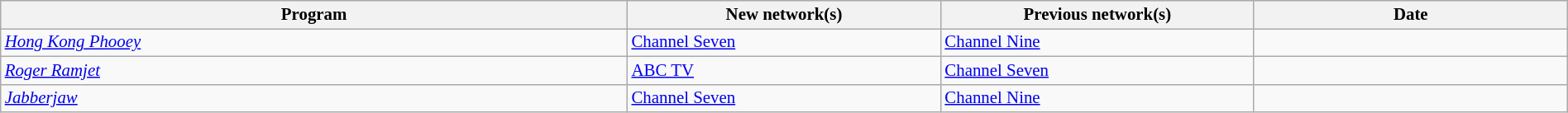<table class="wikitable sortable" width="100%" style="font-size:87%;">
<tr bgcolor="#efefef">
<th width=40%>Program</th>
<th width=20%>New network(s)</th>
<th width=20%>Previous network(s)</th>
<th width=20%>Date</th>
</tr>
<tr>
<td> <em><a href='#'>Hong Kong Phooey</a></em></td>
<td><a href='#'>Channel Seven</a></td>
<td><a href='#'>Channel Nine</a></td>
<td></td>
</tr>
<tr>
<td> <em><a href='#'>Roger Ramjet</a></em></td>
<td><a href='#'>ABC TV</a></td>
<td><a href='#'>Channel Seven</a></td>
<td></td>
</tr>
<tr>
<td> <em><a href='#'>Jabberjaw</a></em></td>
<td><a href='#'>Channel Seven</a></td>
<td><a href='#'>Channel Nine</a></td>
<td></td>
</tr>
</table>
